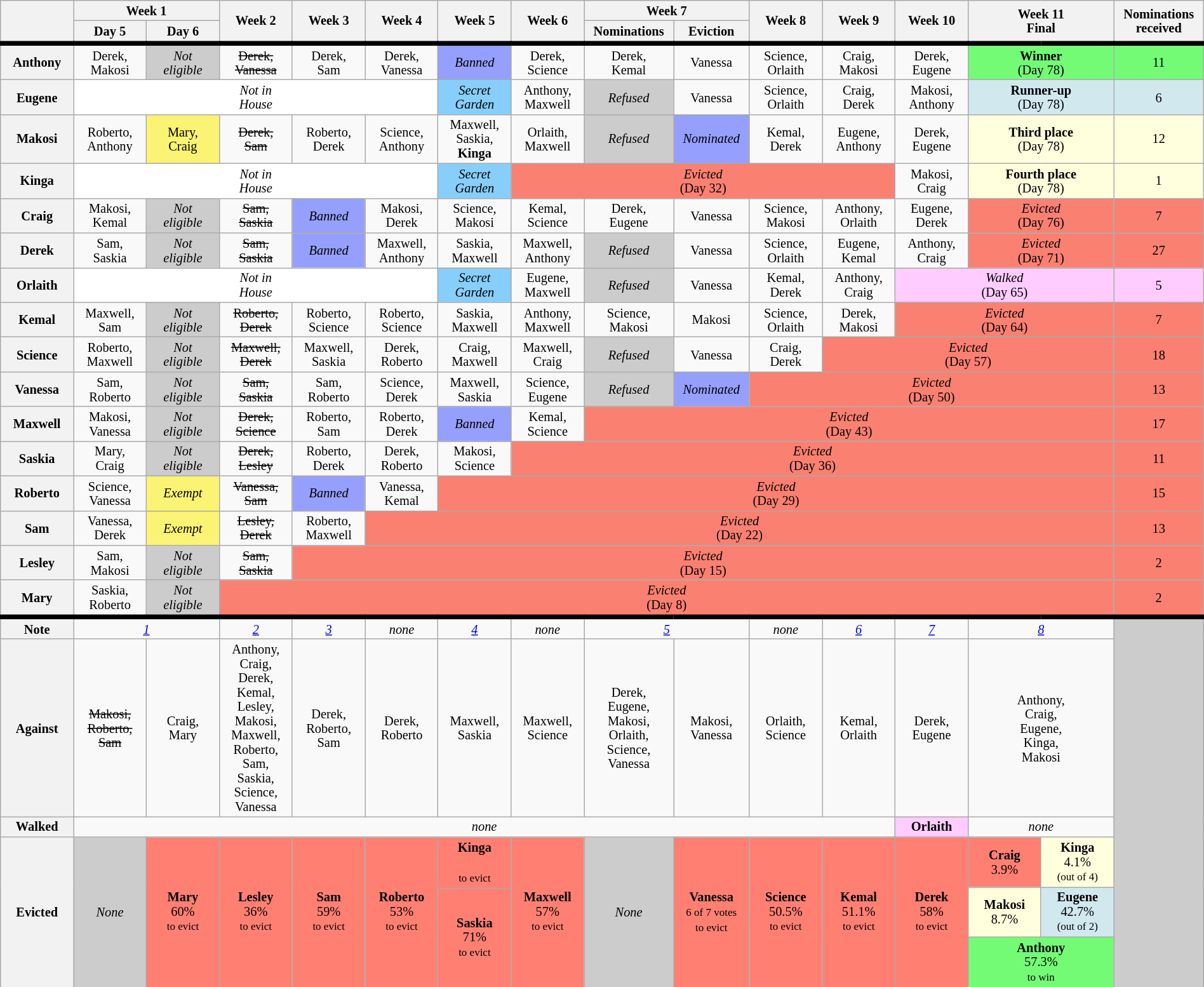<table class="wikitable" style="text-align:center; font-size:85%; width:100%; line-height:15px;">
<tr>
<th scope="col" style="width:5%" rowspan="2"></th>
<th scope="colgroup" style="width:10%" colspan="2">Week 1</th>
<th scope="col" style="width:5%" rowspan="2">Week 2</th>
<th scope="col" style="width:5%" rowspan="2">Week 3</th>
<th scope="col" style="width:5%" rowspan="2">Week 4</th>
<th scope="col" style="width:5%" rowspan="2">Week 5</th>
<th scope="col" style="width:5%" rowspan="2">Week 6</th>
<th scope="colgroup" style="width:10%" colspan="2">Week 7</th>
<th scope="col" style="width:5%" rowspan="2">Week 8</th>
<th scope="col" style="width:5%" rowspan="2">Week 9</th>
<th scope="col" style="width:5%" rowspan="2">Week 10</th>
<th scope="colgroup" style="width:10%" rowspan="2" colspan="2">Week 11<br>Final</th>
<th scope="col" style="width:5%" rowspan="2">Nominations received</th>
</tr>
<tr>
<th scope="col" style="width:5%">Day 5</th>
<th scope="col" style="width:5%">Day 6</th>
<th scope="col" style="width:5%">Nominations</th>
<th scope="col" style="width:5%">Eviction</th>
</tr>
<tr style="border-top:5px solid">
<th scope="row">Anthony</th>
<td>Derek,<br>Makosi</td>
<td style=background:#CCCCCC><em>Not<br>eligible</em></td>
<td><s>Derek,<br>Vanessa</s></td>
<td>Derek,<br>Sam</td>
<td>Derek,<br>Vanessa</td>
<td style="background:#959FFD"><em>Banned</em></td>
<td>Derek,<br>Science</td>
<td style="background:#">Derek,<br>Kemal</td>
<td>Vanessa</td>
<td>Science,<br>Orlaith</td>
<td>Craig,<br>Makosi</td>
<td>Derek,<br>Eugene</td>
<td colspan="2" style="background:#73FB76"><strong>Winner</strong><br>(Day 78)</td>
<td style="background:#73FB76">11</td>
</tr>
<tr>
<th scope="row">Eugene</th>
<td style="background:#ffffff" colspan="5"><em>Not in<br>House</em></td>
<td style="background:#87CEFA"><em>Secret<br>Garden</em></td>
<td>Anthony,<br>Maxwell</td>
<td style="background:#CCCCCC"><em>Refused</em></td>
<td>Vanessa</td>
<td>Science,<br>Orlaith</td>
<td>Craig,<br>Derek</td>
<td>Makosi,<br>Anthony</td>
<td colspan="2" style="background:#D1E8EF"><strong>Runner-up</strong><br>(Day 78)</td>
<td style="background:#D1E8EF">6</td>
</tr>
<tr>
<th scope="row">Makosi</th>
<td>Roberto,<br>Anthony</td>
<td style="background:#FBF373">Mary,<br>Craig</td>
<td><s>Derek,<br>Sam</s></td>
<td>Roberto,<br>Derek</td>
<td>Science,<br>Anthony</td>
<td>Maxwell,<br>Saskia,<br><strong>Kinga</strong></td>
<td>Orlaith,<br>Maxwell</td>
<td style="background:#CCCCCC"><em>Refused</em></td>
<td style="background:#959FFD"><em>Nominated</em></td>
<td>Kemal,<br>Derek</td>
<td>Eugene,<br>Anthony</td>
<td>Derek,<br>Eugene</td>
<td colspan="2" style="background:#ffffdd"><strong>Third place</strong><br>(Day 78)</td>
<td style="background:#ffffdd">12</td>
</tr>
<tr>
<th scope="row">Kinga</th>
<td style="background:#ffffff" colspan="5"><em>Not in<br>House</em></td>
<td style="background:#87CEFA"><em>Secret<br>Garden</em></td>
<td style="background:#fa8072" colspan="5"><em>Evicted</em><br>(Day 32)</td>
<td>Makosi,<br>Craig</td>
<td colspan="2" style="background:#ffffdd"><strong>Fourth place</strong><br>(Day 78)</td>
<td style="background:#ffffdd">1</td>
</tr>
<tr>
<th scope="row">Craig</th>
<td>Makosi,<br>Kemal</td>
<td style="background:#CCCCCC"><em>Not<br>eligible</em></td>
<td><s>Sam,<br>Saskia</s></td>
<td style="background:#959FFD"><em>Banned</em></td>
<td>Makosi,<br>Derek</td>
<td>Science,<br>Makosi</td>
<td>Kemal,<br>Science</td>
<td style="background:#">Derek,<br>Eugene</td>
<td>Vanessa</td>
<td>Science,<br>Makosi</td>
<td>Anthony,<br>Orlaith</td>
<td>Eugene,<br>Derek</td>
<td colspan="2" style="background:#fa8072"><em>Evicted</em><br>(Day 76)</td>
<td style="background:#fa8072">7</td>
</tr>
<tr>
<th scope="row">Derek</th>
<td>Sam,<br>Saskia</td>
<td style="background:#CCCCCC"><em>Not<br>eligible</em></td>
<td><s>Sam,<br>Saskia</s></td>
<td style="background:#959FFD"><em>Banned</em></td>
<td>Maxwell,<br>Anthony</td>
<td>Saskia,<br>Maxwell</td>
<td>Maxwell,<br>Anthony</td>
<td style="background:#CCCCCC"><em>Refused</em></td>
<td>Vanessa</td>
<td>Science,<br>Orlaith</td>
<td>Eugene,<br>Kemal</td>
<td>Anthony,<br>Craig</td>
<td colspan="2" style="background:#fa8072"><em>Evicted</em><br>(Day 71)</td>
<td style="background:#fa8072">27</td>
</tr>
<tr>
<th scope="row">Orlaith</th>
<td style="background:#ffffff" colspan="5"><em>Not in<br>House</em></td>
<td style="background:#87CEFA"><em>Secret<br>Garden</em></td>
<td>Eugene,<br>Maxwell</td>
<td style="background:#CCCCCC"><em>Refused</em></td>
<td>Vanessa</td>
<td>Kemal,<br>Derek</td>
<td>Anthony,<br>Craig</td>
<td style="background:#FFCCFF" colspan="3"><em>Walked</em><br>(Day 65)</td>
<td style="background:#FFCCFF">5</td>
</tr>
<tr>
<th scope="row">Kemal</th>
<td>Maxwell,<br>Sam</td>
<td style="background:#CCCCCC"><em>Not<br>eligible</em></td>
<td><s>Roberto,<br>Derek</s></td>
<td>Roberto,<br>Science</td>
<td>Roberto,<br>Science</td>
<td>Saskia,<br>Maxwell</td>
<td>Anthony,<br>Maxwell</td>
<td style="background:#">Science,<br>Makosi</td>
<td>Makosi</td>
<td>Science,<br>Orlaith</td>
<td>Derek,<br>Makosi</td>
<td style="background:#fa8072" colspan="3"><em>Evicted</em><br> (Day 64)</td>
<td style="background:#fa8072">7</td>
</tr>
<tr>
<th scope="row">Science</th>
<td>Roberto,<br>Maxwell</td>
<td style="background:#CCCCCC"><em>Not<br>eligible</em></td>
<td><s>Maxwell,<br>Derek</s></td>
<td>Maxwell,<br>Saskia</td>
<td>Derek,<br>Roberto</td>
<td>Craig,<br>Maxwell</td>
<td>Maxwell,<br>Craig</td>
<td style="background:#CCCCCC"><em>Refused</em></td>
<td>Vanessa</td>
<td>Craig,<br>Derek</td>
<td style="background:#fa8072" colspan="4"><em>Evicted</em><br>(Day 57)</td>
<td style="background:#fa8072">18</td>
</tr>
<tr>
<th scope="row">Vanessa</th>
<td>Sam,<br>Roberto</td>
<td style="background:#CCCCCC"><em>Not<br>eligible</em></td>
<td><s>Sam,<br>Saskia</s></td>
<td>Sam,<br>Roberto</td>
<td>Science,<br>Derek</td>
<td>Maxwell,<br>Saskia</td>
<td>Science,<br>Eugene</td>
<td style="background:#CCCCCC"><em>Refused</em></td>
<td style="background:#959FFD"><em>Nominated</em></td>
<td style="background:#fa8072" colspan="5"><em>Evicted</em><br>(Day 50)</td>
<td style="background:#fa8072">13</td>
</tr>
<tr>
<th scope="row">Maxwell</th>
<td>Makosi,<br>Vanessa</td>
<td style="background:#CCCCCC"><em>Not<br>eligible</em></td>
<td><s>Derek,<br>Science</s></td>
<td>Roberto,<br>Sam</td>
<td>Roberto,<br>Derek</td>
<td style="background:#959FFD"><em>Banned</em></td>
<td>Kemal,<br>Science</td>
<td style="background:#fa8072" colspan="7"><em>Evicted</em><br>(Day 43)</td>
<td style="background:#fa8072">17</td>
</tr>
<tr>
<th scope="row">Saskia</th>
<td>Mary,<br>Craig</td>
<td style="background:#CCCCCC"><em>Not<br>eligible</em></td>
<td><s>Derek,<br>Lesley</s></td>
<td>Roberto,<br>Derek</td>
<td>Derek,<br>Roberto</td>
<td>Makosi,<br>Science</td>
<td style="background:#fa8072" colspan="8"><em>Evicted</em><br>(Day 36)</td>
<td style="background:#fa8072">11</td>
</tr>
<tr>
<th scope="row">Roberto</th>
<td>Science,<br>Vanessa</td>
<td style="background:#FBF373"><em>Exempt</em></td>
<td><s>Vanessa,<br>Sam</s></td>
<td style="background:#959FFD"><em>Banned</em></td>
<td>Vanessa,<br>Kemal</td>
<td style="background:#fa8072" colspan="9"><em>Evicted</em><br>(Day 29)</td>
<td style="background:#fa8072">15</td>
</tr>
<tr>
<th scope="row">Sam</th>
<td>Vanessa,<br>Derek</td>
<td style="background:#FBF373"><em>Exempt</em></td>
<td><s>Lesley,<br>Derek</s></td>
<td>Roberto,<br>Maxwell</td>
<td style="background:#fa8072" colspan="10"><em>Evicted</em><br>(Day 22)</td>
<td style="background:#fa8072">13</td>
</tr>
<tr>
<th scope="row">Lesley</th>
<td>Sam,<br>Makosi</td>
<td style="background:#CCCCCC"><em>Not<br>eligible</em></td>
<td><s>Sam,<br>Saskia</s></td>
<td style="background:#fa8072" colspan="11"><em>Evicted</em><br>(Day 15)</td>
<td style="background:#fa8072">2</td>
</tr>
<tr>
<th scope="row">Mary</th>
<td>Saskia,<br>Roberto</td>
<td style="background:#CCCCCC"><em>Not<br>eligible</em></td>
<td style="background:#fa8072" colspan="12"><em>Evicted</em><br>(Day 8)</td>
<td style="background:#fa8072">2</td>
</tr>
<tr style="border-top:5px solid">
<th scope="row">Note</th>
<td colspan="2"><em><a href='#'>1</a></em></td>
<td><em><a href='#'>2</a></em></td>
<td><em><a href='#'>3</a></em></td>
<td><em>none</em></td>
<td><em><a href='#'>4</a></em></td>
<td><em>none</em></td>
<td colspan="2"><em><a href='#'>5</a></em></td>
<td><em>none</em></td>
<td><em><a href='#'>6</a></em></td>
<td><em><a href='#'>7</a></em></td>
<td colspan="2"><em><a href='#'>8</a></em></td>
<td rowspan="7" style="background:#CCCCCC"></td>
</tr>
<tr>
<th scope="row">Against<br></th>
<td><s>Makosi,<br>Roberto,<br>Sam</s></td>
<td>Craig,<br>Mary</td>
<td>Anthony,<br>Craig,<br>Derek,<br>Kemal,<br>Lesley,<br>Makosi,<br>Maxwell,<br>Roberto,<br>Sam,<br>Saskia,<br>Science,<br>Vanessa</td>
<td>Derek,<br>Roberto,<br>Sam</td>
<td>Derek,<br>Roberto</td>
<td>Maxwell,<br>Saskia</td>
<td>Maxwell,<br>Science</td>
<td>Derek,<br>Eugene,<br>Makosi,<br>Orlaith,<br>Science,<br>Vanessa</td>
<td>Makosi,<br>Vanessa</td>
<td>Orlaith,<br>Science</td>
<td>Kemal,<br>Orlaith</td>
<td>Derek,<br>Eugene</td>
<td colspan="2">Anthony,<br>Craig,<br>Eugene,<br>Kinga,<br>Makosi</td>
</tr>
<tr>
<th scope="row">Walked</th>
<td colspan="11"><em>none</em></td>
<td style="background:#FFCCFF"><strong>Orlaith</strong></td>
<td colspan="2"><em>none</em></td>
</tr>
<tr>
<th scope="rowgroup" rowspan="4">Evicted</th>
<td rowspan="4" style="background:#cccccc"><em>None</em></td>
<td rowspan="4" style="background:#FF8072"><strong>Mary</strong><br>60%<br><small>to evict</small></td>
<td rowspan="4" style="background:#FF8072"><strong>Lesley</strong><br>36%<br><small>to evict</small></td>
<td rowspan="4" style="background:#FF8072"><strong>Sam</strong><br>59%<br><small>to evict</small></td>
<td rowspan="4" style="background:#FF8072"><strong>Roberto</strong><br>53%<br><small>to evict</small></td>
<td rowspan="2" style="background:#FF8072"><strong>Kinga</strong><br><small><br>to evict</small></td>
<td rowspan="4" style="background:#FF8072"><strong>Maxwell</strong><br>57%<br><small>to evict</small></td>
<td rowspan="4" style="background:#cccccc"><em>None</em></td>
<td rowspan="4" style="background:#FF8072"><strong>Vanessa</strong><br><small>6 of 7 votes<br>to evict</small></td>
<td rowspan="4" style="background:#FF8072"><strong>Science</strong><br>50.5%<br><small>to evict</small></td>
<td rowspan="4" style="background:#FF8072"><strong>Kemal</strong><br>51.1%<br><small>to evict</small></td>
<td rowspan="4" style="background:#FF8072"><strong>Derek</strong><br>58%<br><small>to evict</small></td>
<td style="background:#FF8072"><strong>Craig</strong><br>3.9%<br><small></small></td>
<td style="background:#ffffdd"><strong>Kinga</strong><br>4.1%<br><small>(out of 4)</small></td>
</tr>
<tr>
<td rowspan="2" style="background:#ffffdd"><strong>Makosi</strong><br>8.7%<br><small></small></td>
<td rowspan="2" style="background:#D1E8EF"><strong>Eugene</strong><br>42.7%<br><small>(out of 2)</small></td>
</tr>
<tr>
<td rowspan="2" style="background:#FF8072"><strong>Saskia</strong><br>71%<br><small>to evict</small></td>
</tr>
<tr>
<td colspan="2" style="background:#73FB76"><strong>Anthony</strong><br>57.3%<br><small>to win</small></td>
</tr>
</table>
